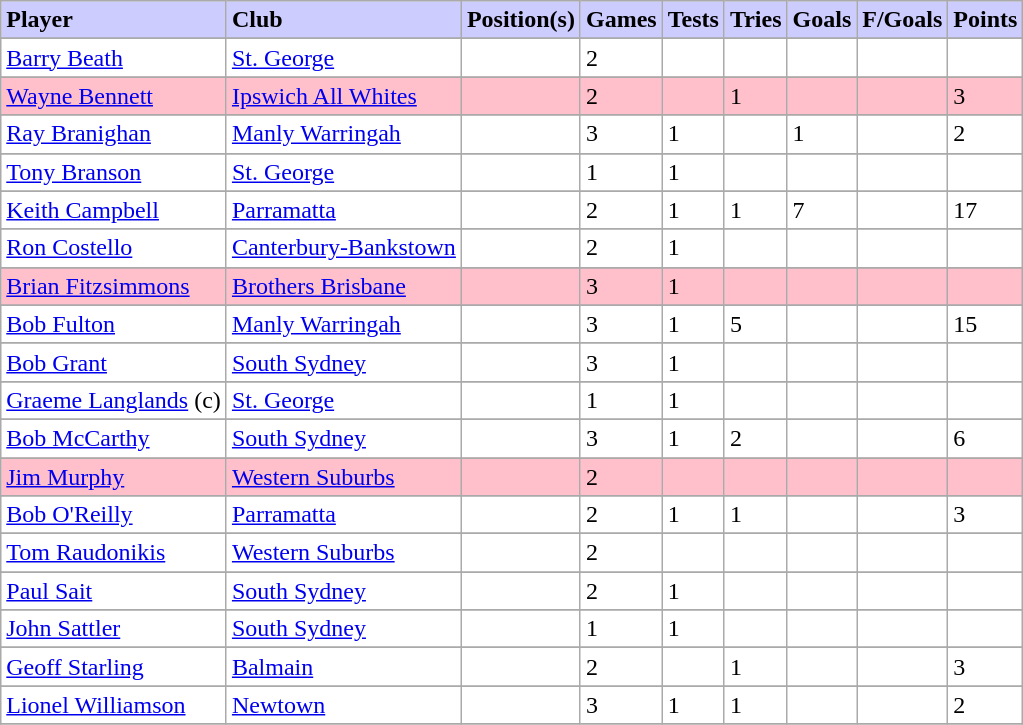<table class=wikitable>
<tr bgcolor="#CCCCFF">
<td><strong>Player</strong></td>
<td><strong>Club</strong></td>
<td><strong>Position(s)</strong></td>
<td><strong>Games</strong></td>
<td><strong>Tests</strong></td>
<td><strong>Tries</strong></td>
<td><strong>Goals</strong></td>
<td><strong>F/Goals</strong></td>
<td><strong>Points</strong></td>
</tr>
<tr>
</tr>
<tr bgcolor="#FFFFFF">
<td><a href='#'>Barry Beath</a></td>
<td> <a href='#'>St. George</a></td>
<td></td>
<td>2</td>
<td></td>
<td></td>
<td></td>
<td></td>
<td></td>
</tr>
<tr>
</tr>
<tr bgcolor=#FFC0CB>
<td><a href='#'>Wayne Bennett</a></td>
<td> <a href='#'>Ipswich All Whites</a></td>
<td></td>
<td>2</td>
<td></td>
<td>1</td>
<td></td>
<td></td>
<td>3</td>
</tr>
<tr>
</tr>
<tr bgcolor="#FFFFFF">
<td><a href='#'>Ray Branighan</a></td>
<td> <a href='#'>Manly Warringah</a></td>
<td></td>
<td>3</td>
<td>1</td>
<td></td>
<td>1</td>
<td></td>
<td>2</td>
</tr>
<tr>
</tr>
<tr bgcolor="#FFFFFF">
<td><a href='#'>Tony Branson</a></td>
<td> <a href='#'>St. George</a></td>
<td></td>
<td>1</td>
<td>1</td>
<td></td>
<td></td>
<td></td>
<td></td>
</tr>
<tr>
</tr>
<tr bgcolor="#FFFFFF">
<td><a href='#'>Keith Campbell</a></td>
<td> <a href='#'>Parramatta</a></td>
<td></td>
<td>2</td>
<td>1</td>
<td>1</td>
<td>7</td>
<td></td>
<td>17</td>
</tr>
<tr>
</tr>
<tr bgcolor="#FFFFFF">
<td><a href='#'>Ron Costello</a></td>
<td> <a href='#'>Canterbury-Bankstown</a></td>
<td></td>
<td>2</td>
<td>1</td>
<td></td>
<td></td>
<td></td>
<td></td>
</tr>
<tr>
</tr>
<tr bgcolor=#FFC0CB>
<td><a href='#'>Brian Fitzsimmons</a></td>
<td> <a href='#'>Brothers Brisbane</a></td>
<td></td>
<td>3</td>
<td>1</td>
<td></td>
<td></td>
<td></td>
<td></td>
</tr>
<tr>
</tr>
<tr bgcolor="#FFFFFF">
<td><a href='#'>Bob Fulton</a></td>
<td> <a href='#'>Manly Warringah</a></td>
<td></td>
<td>3</td>
<td>1</td>
<td>5</td>
<td></td>
<td></td>
<td>15</td>
</tr>
<tr>
</tr>
<tr bgcolor="#FFFFFF">
<td><a href='#'>Bob Grant</a></td>
<td> <a href='#'>South Sydney</a></td>
<td></td>
<td>3</td>
<td>1</td>
<td></td>
<td></td>
<td></td>
<td></td>
</tr>
<tr>
</tr>
<tr bgcolor="#FFFFFF">
<td><a href='#'>Graeme Langlands</a> (c)</td>
<td> <a href='#'>St. George</a></td>
<td></td>
<td>1</td>
<td>1</td>
<td></td>
<td></td>
<td></td>
<td></td>
</tr>
<tr>
</tr>
<tr bgcolor="#FFFFFF">
<td><a href='#'>Bob McCarthy</a></td>
<td> <a href='#'>South Sydney</a></td>
<td></td>
<td>3</td>
<td>1</td>
<td>2</td>
<td></td>
<td></td>
<td>6</td>
</tr>
<tr>
</tr>
<tr bgcolor=#FFC0CB>
<td><a href='#'>Jim Murphy</a></td>
<td> <a href='#'>Western Suburbs</a></td>
<td></td>
<td>2</td>
<td></td>
<td></td>
<td></td>
<td></td>
<td></td>
</tr>
<tr>
</tr>
<tr bgcolor="#FFFFFF">
<td><a href='#'>Bob O'Reilly</a></td>
<td> <a href='#'>Parramatta</a></td>
<td></td>
<td>2</td>
<td>1</td>
<td>1</td>
<td></td>
<td></td>
<td>3</td>
</tr>
<tr>
</tr>
<tr bgcolor="#FFFFFF">
<td><a href='#'>Tom Raudonikis</a></td>
<td> <a href='#'>Western Suburbs</a></td>
<td></td>
<td>2</td>
<td></td>
<td></td>
<td></td>
<td></td>
<td></td>
</tr>
<tr>
</tr>
<tr bgcolor="#FFFFFF">
<td><a href='#'>Paul Sait</a></td>
<td> <a href='#'>South Sydney</a></td>
<td></td>
<td>2</td>
<td>1</td>
<td></td>
<td></td>
<td></td>
<td></td>
</tr>
<tr>
</tr>
<tr bgcolor="#FFFFFF">
<td><a href='#'>John Sattler</a></td>
<td> <a href='#'>South Sydney</a></td>
<td></td>
<td>1</td>
<td>1</td>
<td></td>
<td></td>
<td></td>
<td></td>
</tr>
<tr>
</tr>
<tr bgcolor="#FFFFFF">
<td><a href='#'>Geoff Starling</a></td>
<td> <a href='#'>Balmain</a></td>
<td></td>
<td>2</td>
<td></td>
<td>1</td>
<td></td>
<td></td>
<td>3</td>
</tr>
<tr>
</tr>
<tr bgcolor="#FFFFFF">
<td><a href='#'>Lionel Williamson</a></td>
<td> <a href='#'>Newtown</a></td>
<td></td>
<td>3</td>
<td>1</td>
<td>1</td>
<td></td>
<td></td>
<td>2</td>
</tr>
<tr>
</tr>
</table>
